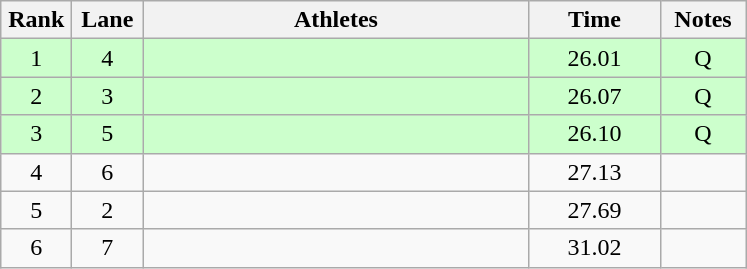<table class="wikitable sortable" style="text-align:center;">
<tr>
<th width=40>Rank</th>
<th width=40>Lane</th>
<th width=250>Athletes</th>
<th width=80>Time</th>
<th width=50>Notes</th>
</tr>
<tr bgcolor=ccffcc>
<td>1</td>
<td>4</td>
<td align=left></td>
<td>26.01</td>
<td>Q</td>
</tr>
<tr bgcolor=ccffcc>
<td>2</td>
<td>3</td>
<td align=left></td>
<td>26.07</td>
<td>Q</td>
</tr>
<tr bgcolor=ccffcc>
<td>3</td>
<td>5</td>
<td align=left></td>
<td>26.10</td>
<td>Q</td>
</tr>
<tr>
<td>4</td>
<td>6</td>
<td align=left></td>
<td>27.13</td>
<td></td>
</tr>
<tr>
<td>5</td>
<td>2</td>
<td align=left></td>
<td>27.69</td>
<td></td>
</tr>
<tr>
<td>6</td>
<td>7</td>
<td align=left></td>
<td>31.02</td>
<td></td>
</tr>
</table>
